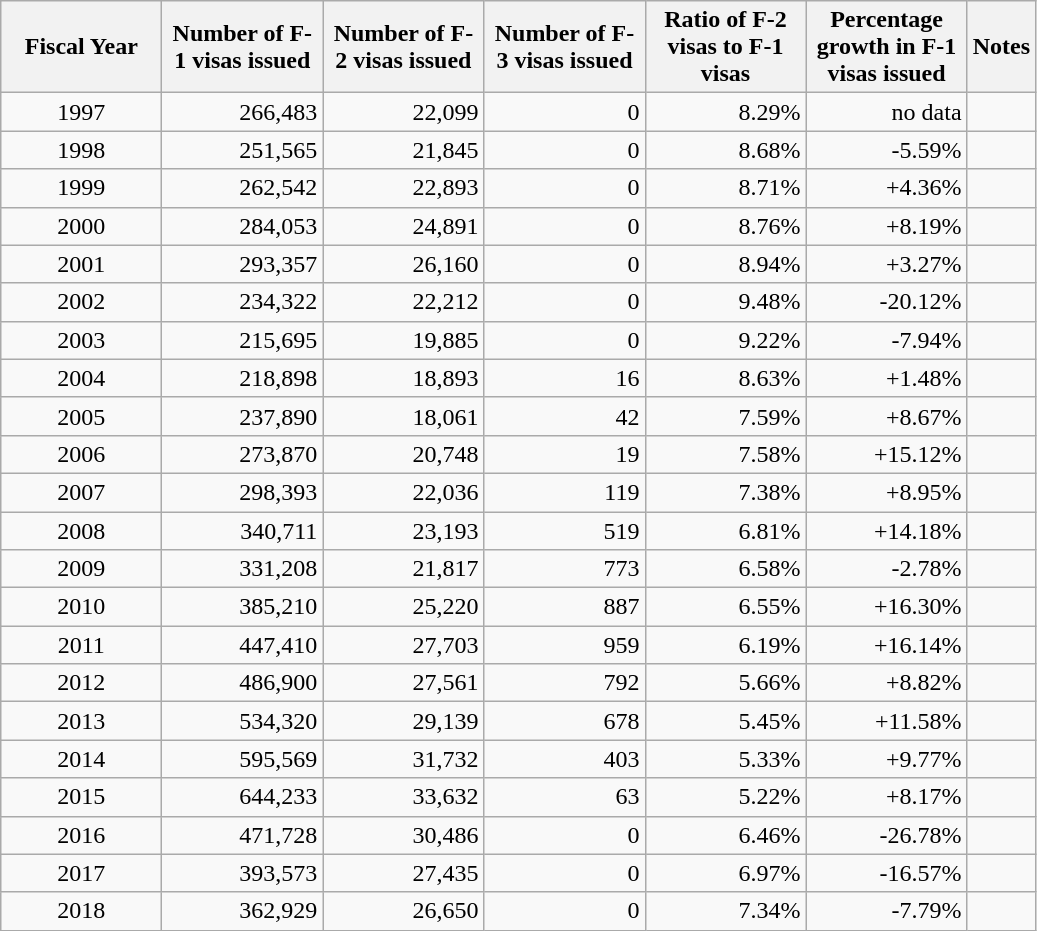<table class="wikitable sortable" border="1">
<tr>
<th scope="col" style="width: 100px;">Fiscal Year</th>
<th ! scope="col" style="width: 100px;">Number of F-1 visas issued</th>
<th ! scope="col" style="width: 100px;">Number of F-2 visas issued</th>
<th ! scope="col" style="width: 100px;">Number of F-3 visas issued</th>
<th ! scope="col" style="width: 100px;">Ratio of F-2 visas to F-1 visas</th>
<th ! scope="col" style="width: 100px;">Percentage growth in F-1 visas issued</th>
<th>Notes</th>
</tr>
<tr>
<td align=center>1997</td>
<td align=right>266,483</td>
<td align=right>22,099</td>
<td align=right>0</td>
<td align=right>8.29%</td>
<td align=right>no data</td>
<td></td>
</tr>
<tr>
<td align=center>1998</td>
<td align=right>251,565</td>
<td align=right>21,845</td>
<td align=right>0</td>
<td align=right>8.68%</td>
<td align=right>-5.59%</td>
<td></td>
</tr>
<tr>
<td align=center>1999</td>
<td align=right>262,542</td>
<td align=right>22,893</td>
<td align=right>0</td>
<td align=right>8.71%</td>
<td align=right>+4.36%</td>
<td></td>
</tr>
<tr>
<td align=center>2000</td>
<td align=right>284,053</td>
<td align=right>24,891</td>
<td align=right>0</td>
<td align=right>8.76%</td>
<td align=right>+8.19%</td>
<td></td>
</tr>
<tr>
<td align=center>2001</td>
<td align=right>293,357</td>
<td align=right>26,160</td>
<td align=right>0</td>
<td align=right>8.94%</td>
<td align=right>+3.27%</td>
<td></td>
</tr>
<tr>
<td align=center>2002</td>
<td align=right>234,322</td>
<td align=right>22,212</td>
<td align=right>0</td>
<td align=right>9.48%</td>
<td align=right>-20.12%</td>
<td align=center></td>
</tr>
<tr>
<td align=center>2003</td>
<td align=right>215,695</td>
<td align=right>19,885</td>
<td align=right>0</td>
<td align=right>9.22%</td>
<td align=right>-7.94%</td>
<td align=center></td>
</tr>
<tr>
<td align=center>2004</td>
<td align=right>218,898</td>
<td align=right>18,893</td>
<td align=right>16</td>
<td align=right>8.63%</td>
<td align=right>+1.48%</td>
<td align=center></td>
</tr>
<tr>
<td align=center>2005</td>
<td align=right>237,890</td>
<td align=right>18,061</td>
<td align=right>42</td>
<td align=right>7.59%</td>
<td align=right>+8.67%</td>
<td align=center></td>
</tr>
<tr>
<td align=center>2006</td>
<td align=right>273,870</td>
<td align=right>20,748</td>
<td align=right>19</td>
<td align=right>7.58%</td>
<td align=right>+15.12%</td>
<td></td>
</tr>
<tr>
<td align=center>2007</td>
<td align=right>298,393</td>
<td align=right>22,036</td>
<td align=right>119</td>
<td align=right>7.38%</td>
<td align=right>+8.95%</td>
<td align=center></td>
</tr>
<tr>
<td align=center>2008</td>
<td align=right>340,711</td>
<td align=right>23,193</td>
<td align=right>519</td>
<td align=right>6.81%</td>
<td align=right>+14.18%</td>
<td></td>
</tr>
<tr>
<td align=center>2009</td>
<td align=right>331,208</td>
<td align=right>21,817</td>
<td align=right>773</td>
<td align=right>6.58%</td>
<td align=right>-2.78%</td>
<td align=center></td>
</tr>
<tr>
<td align=center>2010</td>
<td align=right>385,210</td>
<td align=right>25,220</td>
<td align=right>887</td>
<td align=right>6.55%</td>
<td align=right>+16.30%</td>
<td align=center></td>
</tr>
<tr>
<td align=center>2011</td>
<td align=right>447,410</td>
<td align=right>27,703</td>
<td align=right>959</td>
<td align=right>6.19%</td>
<td align=right>+16.14%</td>
<td></td>
</tr>
<tr>
<td align=center>2012</td>
<td align=right>486,900</td>
<td align=right>27,561</td>
<td align=right>792</td>
<td align=right>5.66%</td>
<td align=right>+8.82%</td>
<td align=center></td>
</tr>
<tr>
<td align=center>2013</td>
<td align=right>534,320</td>
<td align=right>29,139</td>
<td align=right>678</td>
<td align=right>5.45%</td>
<td align=right>+11.58%</td>
<td></td>
</tr>
<tr>
<td align=center>2014</td>
<td align=right>595,569</td>
<td align=right>31,732</td>
<td align=right>403</td>
<td align=right>5.33%</td>
<td align=right>+9.77%</td>
<td></td>
</tr>
<tr>
<td align=center>2015</td>
<td align=right>644,233</td>
<td align=right>33,632</td>
<td align=right>63</td>
<td align=right>5.22%</td>
<td align=right>+8.17%</td>
<td></td>
</tr>
<tr>
<td align=center>2016</td>
<td align=right>471,728</td>
<td align=right>30,486</td>
<td align=right>0</td>
<td align=right>6.46%</td>
<td align=right>-26.78%</td>
<td align=center></td>
</tr>
<tr>
<td align=center>2017</td>
<td align=right>393,573</td>
<td align=right>27,435</td>
<td align=right>0</td>
<td align=right>6.97%</td>
<td align=right>-16.57%</td>
<td align=center></td>
</tr>
<tr>
<td align=center>2018</td>
<td align=right>362,929</td>
<td align=right>26,650</td>
<td align=right>0</td>
<td align=right>7.34%</td>
<td align=right>-7.79%</td>
<td align=center></td>
</tr>
</table>
